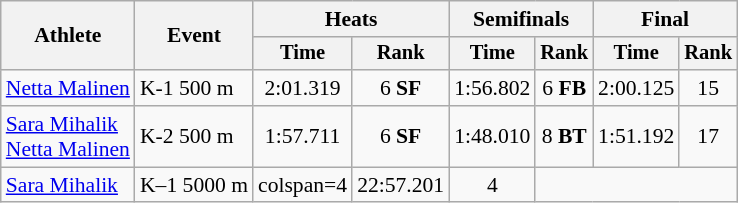<table class=wikitable style="font-size:90%">
<tr>
<th rowspan="2">Athlete</th>
<th rowspan="2">Event</th>
<th colspan=2>Heats</th>
<th colspan=2>Semifinals</th>
<th colspan=2>Final</th>
</tr>
<tr style="font-size:95%">
<th>Time</th>
<th>Rank</th>
<th>Time</th>
<th>Rank</th>
<th>Time</th>
<th>Rank</th>
</tr>
<tr align=center>
<td align=left><a href='#'>Netta Malinen</a></td>
<td align=left>K-1 500 m</td>
<td>2:01.319</td>
<td>6 <strong>SF</strong></td>
<td>1:56.802</td>
<td>6 <strong>FB</strong></td>
<td>2:00.125</td>
<td>15</td>
</tr>
<tr align=center>
<td align=left><a href='#'>Sara Mihalik</a><br><a href='#'>Netta Malinen</a></td>
<td align=left>K-2 500 m</td>
<td>1:57.711</td>
<td>6 <strong>SF</strong></td>
<td>1:48.010</td>
<td>8 <strong>BT</strong></td>
<td>1:51.192</td>
<td>17</td>
</tr>
<tr align=center>
<td align=left><a href='#'>Sara Mihalik</a></td>
<td align=left>K–1 5000 m</td>
<td>colspan=4 </td>
<td>22:57.201</td>
<td>4</td>
</tr>
</table>
